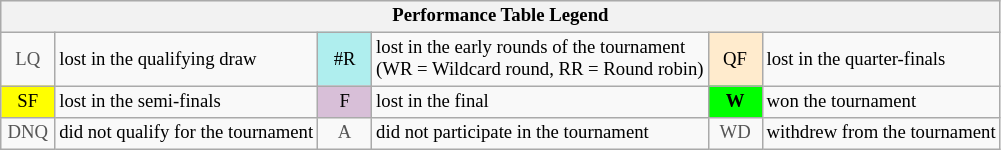<table class="wikitable" style="font-size:78%;">
<tr bgcolor="#efefef">
<th colspan="6">Performance Table Legend</th>
</tr>
<tr>
<td align="center" style="color:#555555;" width="30">LQ</td>
<td>lost in the qualifying draw</td>
<td align="center" style="background:#afeeee;">#R</td>
<td>lost in the early rounds of the tournament<br>(WR = Wildcard round, RR = Round robin)</td>
<td align="center" style="background:#ffebcd;">QF</td>
<td>lost in the quarter-finals</td>
</tr>
<tr>
<td align="center" style="background:yellow;">SF</td>
<td>lost in the semi-finals</td>
<td align="center" style="background:#D8BFD8;">F</td>
<td>lost in the final</td>
<td align="center" style="background:#00ff00;"><strong>W</strong></td>
<td>won the tournament</td>
</tr>
<tr>
<td align="center" style="color:#555555;" width="30">DNQ</td>
<td>did not qualify for the tournament</td>
<td align="center" style="color:#555555;" width="30">A</td>
<td>did not participate in the tournament</td>
<td align="center" style="color:#555555;" width="30">WD</td>
<td>withdrew from the tournament</td>
</tr>
</table>
